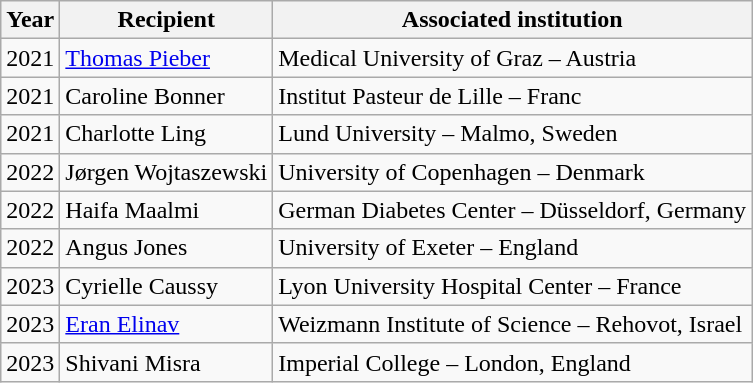<table class="wikitable">
<tr>
<th>Year</th>
<th>Recipient</th>
<th>Associated institution</th>
</tr>
<tr>
<td>2021</td>
<td><a href='#'>Thomas Pieber</a></td>
<td>Medical University of Graz – Austria</td>
</tr>
<tr>
<td>2021</td>
<td>Caroline Bonner</td>
<td>Institut Pasteur de Lille – Franc</td>
</tr>
<tr>
<td>2021</td>
<td>Charlotte Ling</td>
<td>Lund University – Malmo, Sweden</td>
</tr>
<tr>
<td>2022</td>
<td>Jørgen Wojtaszewski</td>
<td>University of Copenhagen – Denmark</td>
</tr>
<tr>
<td>2022</td>
<td>Haifa Maalmi</td>
<td>German Diabetes Center – Düsseldorf, Germany</td>
</tr>
<tr>
<td>2022</td>
<td>Angus Jones</td>
<td>University of Exeter – England</td>
</tr>
<tr>
<td>2023</td>
<td>Cyrielle Caussy</td>
<td>Lyon University Hospital Center – France</td>
</tr>
<tr>
<td>2023</td>
<td><a href='#'>Eran Elinav</a></td>
<td>Weizmann Institute of Science – Rehovot, Israel</td>
</tr>
<tr>
<td>2023</td>
<td>Shivani Misra</td>
<td>Imperial College – London, England</td>
</tr>
</table>
